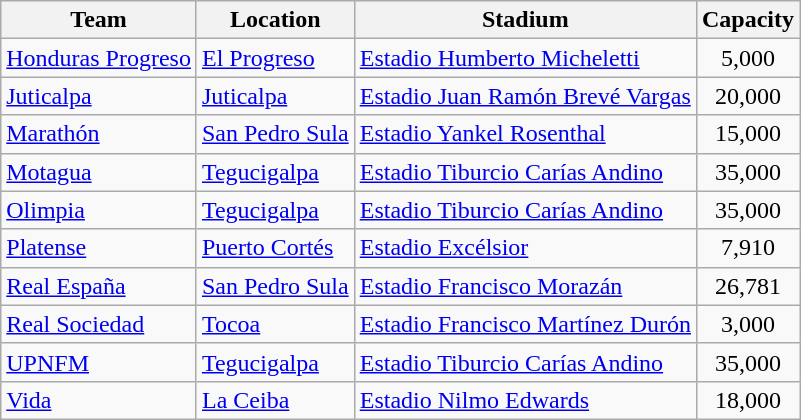<table class="wikitable">
<tr>
<th>Team</th>
<th>Location</th>
<th>Stadium</th>
<th>Capacity</th>
</tr>
<tr>
<td><a href='#'>Honduras Progreso</a></td>
<td><a href='#'>El Progreso</a></td>
<td><a href='#'>Estadio Humberto Micheletti</a></td>
<td align="center">5,000</td>
</tr>
<tr>
<td><a href='#'>Juticalpa</a></td>
<td><a href='#'>Juticalpa</a></td>
<td><a href='#'>Estadio Juan Ramón Brevé Vargas</a></td>
<td align="center">20,000</td>
</tr>
<tr>
<td><a href='#'>Marathón</a></td>
<td><a href='#'>San Pedro Sula</a></td>
<td><a href='#'>Estadio Yankel Rosenthal</a></td>
<td align="center">15,000</td>
</tr>
<tr>
<td><a href='#'>Motagua</a></td>
<td><a href='#'>Tegucigalpa</a></td>
<td><a href='#'>Estadio Tiburcio Carías Andino</a></td>
<td align="center">35,000</td>
</tr>
<tr>
<td><a href='#'>Olimpia</a></td>
<td><a href='#'>Tegucigalpa</a></td>
<td><a href='#'>Estadio Tiburcio Carías Andino</a></td>
<td align="center">35,000</td>
</tr>
<tr>
<td><a href='#'>Platense</a></td>
<td><a href='#'>Puerto Cortés</a></td>
<td><a href='#'>Estadio Excélsior</a></td>
<td align="center">7,910</td>
</tr>
<tr>
<td><a href='#'>Real España</a></td>
<td><a href='#'>San Pedro Sula</a></td>
<td><a href='#'>Estadio Francisco Morazán</a></td>
<td align="center">26,781</td>
</tr>
<tr>
<td><a href='#'>Real Sociedad</a></td>
<td><a href='#'>Tocoa</a></td>
<td><a href='#'>Estadio Francisco Martínez Durón</a></td>
<td align="center">3,000</td>
</tr>
<tr>
<td><a href='#'>UPNFM</a></td>
<td><a href='#'>Tegucigalpa</a></td>
<td><a href='#'>Estadio Tiburcio Carías Andino</a></td>
<td align="center">35,000</td>
</tr>
<tr>
<td><a href='#'>Vida</a></td>
<td><a href='#'>La Ceiba</a></td>
<td><a href='#'>Estadio Nilmo Edwards</a></td>
<td align="center">18,000</td>
</tr>
</table>
